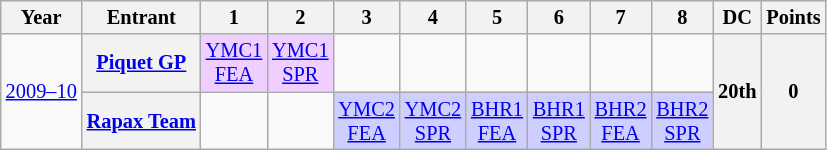<table class="wikitable" style="text-align:center; font-size:85%">
<tr>
<th>Year</th>
<th>Entrant</th>
<th>1</th>
<th>2</th>
<th>3</th>
<th>4</th>
<th>5</th>
<th>6</th>
<th>7</th>
<th>8</th>
<th>DC</th>
<th>Points</th>
</tr>
<tr>
<td rowspan=2 nowrap><a href='#'>2009–10</a></td>
<th nowrap><a href='#'>Piquet GP</a></th>
<td style="background:#EFCFFF;"><a href='#'>YMC1<br>FEA</a><br></td>
<td style="background:#EFCFFF;"><a href='#'>YMC1<br>SPR</a><br></td>
<td></td>
<td></td>
<td></td>
<td></td>
<td></td>
<td></td>
<th rowspan=2>20th</th>
<th rowspan=2>0</th>
</tr>
<tr>
<th nowrap><a href='#'>Rapax Team</a></th>
<td></td>
<td></td>
<td style="background:#CFCFFF;"><a href='#'>YMC2<br>FEA</a><br></td>
<td style="background:#CFCFFF;"><a href='#'>YMC2<br>SPR</a><br></td>
<td style="background:#CFCFFF;"><a href='#'>BHR1<br>FEA</a><br></td>
<td style="background:#CFCFFF;"><a href='#'>BHR1<br>SPR</a><br></td>
<td style="background:#CFCFFF;"><a href='#'>BHR2<br>FEA</a><br></td>
<td style="background:#CFCFFF;"><a href='#'>BHR2<br>SPR</a><br></td>
</tr>
</table>
